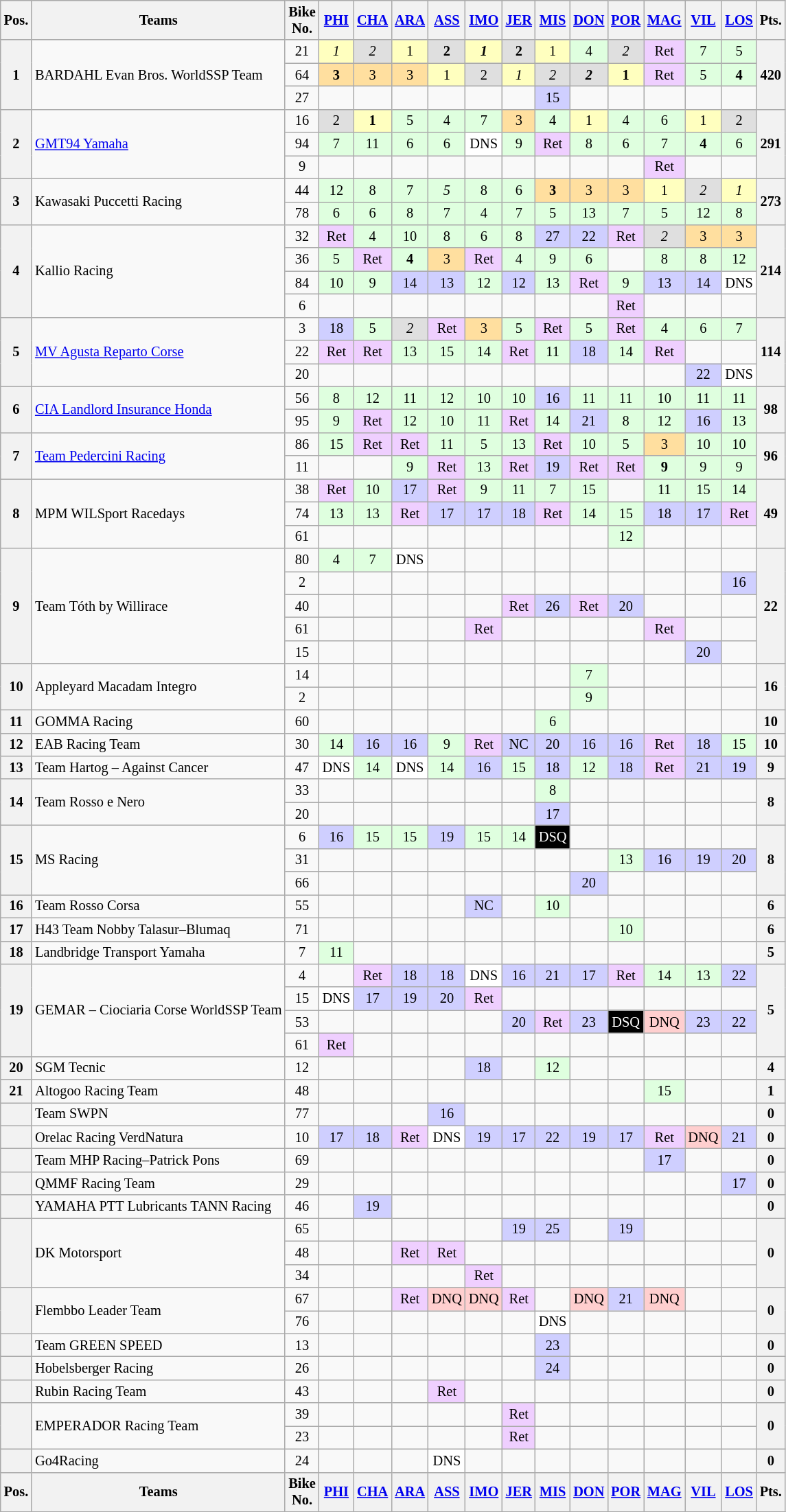<table class="wikitable" style="font-size:85%; text-align:center;">
<tr>
<th>Pos.</th>
<th>Teams</th>
<th>Bike<br>No.</th>
<th><a href='#'>PHI</a><br></th>
<th><a href='#'>CHA</a><br></th>
<th><a href='#'>ARA</a><br></th>
<th><a href='#'>ASS</a><br></th>
<th><a href='#'>IMO</a><br></th>
<th><a href='#'>JER</a><br></th>
<th><a href='#'>MIS</a><br></th>
<th><a href='#'>DON</a><br></th>
<th><a href='#'>POR</a><br></th>
<th><a href='#'>MAG</a><br></th>
<th><a href='#'>VIL</a><br></th>
<th><a href='#'>LOS</a><br></th>
<th>Pts.</th>
</tr>
<tr>
<th rowspan="3">1</th>
<td rowspan="3" align="left"> BARDAHL Evan Bros. WorldSSP Team</td>
<td>21</td>
<td style="background:#ffffbf;"><em>1</em></td>
<td style="background:#dfdfdf;"><em>2</em></td>
<td style="background:#ffffbf;">1</td>
<td style="background:#dfdfdf;"><strong>2</strong></td>
<td style="background:#ffffbf;"><strong><em>1</em></strong></td>
<td style="background:#dfdfdf;"><strong>2</strong></td>
<td style="background:#ffffbf;">1</td>
<td style="background:#dfffdf;">4</td>
<td style="background:#dfdfdf;"><em>2</em></td>
<td style="background:#efcfff;">Ret</td>
<td style="background:#dfffdf;">7</td>
<td style="background:#dfffdf;">5</td>
<th rowspan="3">420</th>
</tr>
<tr>
<td>64</td>
<td style="background:#ffdf9f;"><strong>3</strong></td>
<td style="background:#ffdf9f;">3</td>
<td style="background:#ffdf9f;">3</td>
<td style="background:#ffffbf;">1</td>
<td style="background:#dfdfdf;">2</td>
<td style="background:#ffffbf;"><em>1</em></td>
<td style="background:#dfdfdf;"><em>2</em></td>
<td style="background:#dfdfdf;"><strong><em>2</em></strong></td>
<td style="background:#ffffbf;"><strong>1</strong></td>
<td style="background:#efcfff;">Ret</td>
<td style="background:#dfffdf;">5</td>
<td style="background:#dfffdf;"><strong>4</strong></td>
</tr>
<tr>
<td>27</td>
<td></td>
<td></td>
<td></td>
<td></td>
<td></td>
<td></td>
<td style="background:#cfcfff;">15</td>
<td></td>
<td></td>
<td></td>
<td></td>
<td></td>
</tr>
<tr>
<th rowspan="3">2</th>
<td rowspan="3" align="left"> <a href='#'>GMT94 Yamaha</a></td>
<td>16</td>
<td style="background:#dfdfdf;">2</td>
<td style="background:#ffffbf;"><strong>1</strong></td>
<td style="background:#dfffdf;">5</td>
<td style="background:#dfffdf;">4</td>
<td style="background:#dfffdf;">7</td>
<td style="background:#ffdf9f;">3</td>
<td style="background:#dfffdf;">4</td>
<td style="background:#ffffbf;">1</td>
<td style="background:#dfffdf;">4</td>
<td style="background:#dfffdf;">6</td>
<td style="background:#ffffbf;">1</td>
<td style="background:#dfdfdf;">2</td>
<th rowspan="3">291</th>
</tr>
<tr>
<td>94</td>
<td style="background:#dfffdf;">7</td>
<td style="background:#dfffdf;">11</td>
<td style="background:#dfffdf;">6</td>
<td style="background:#dfffdf;">6</td>
<td style="background:#ffffff;">DNS</td>
<td style="background:#dfffdf;">9</td>
<td style="background:#efcfff;">Ret</td>
<td style="background:#dfffdf;">8</td>
<td style="background:#dfffdf;">6</td>
<td style="background:#dfffdf;">7</td>
<td style="background:#dfffdf;"><strong>4</strong></td>
<td style="background:#dfffdf;">6</td>
</tr>
<tr>
<td>9</td>
<td></td>
<td></td>
<td></td>
<td></td>
<td></td>
<td></td>
<td></td>
<td></td>
<td></td>
<td style="background:#efcfff;">Ret</td>
<td></td>
<td></td>
</tr>
<tr>
<th rowspan="2">3</th>
<td rowspan="2" align="left"> Kawasaki Puccetti Racing</td>
<td>44</td>
<td style="background:#dfffdf;">12</td>
<td style="background:#dfffdf;">8</td>
<td style="background:#dfffdf;">7</td>
<td style="background:#dfffdf;"><em>5</em></td>
<td style="background:#dfffdf;">8</td>
<td style="background:#dfffdf;">6</td>
<td style="background:#ffdf9f;"><strong>3</strong></td>
<td style="background:#ffdf9f;">3</td>
<td style="background:#ffdf9f;">3</td>
<td style="background:#ffffbf;">1</td>
<td style="background:#dfdfdf;"><em>2</em></td>
<td style="background:#ffffbf;"><em>1</em></td>
<th rowspan="2">273</th>
</tr>
<tr>
<td>78</td>
<td style="background:#dfffdf;">6</td>
<td style="background:#dfffdf;">6</td>
<td style="background:#dfffdf;">8</td>
<td style="background:#dfffdf;">7</td>
<td style="background:#dfffdf;">4</td>
<td style="background:#dfffdf;">7</td>
<td style="background:#dfffdf;">5</td>
<td style="background:#dfffdf;">13</td>
<td style="background:#dfffdf;">7</td>
<td style="background:#dfffdf;">5</td>
<td style="background:#dfffdf;">12</td>
<td style="background:#dfffdf;">8</td>
</tr>
<tr>
<th rowspan="4">4</th>
<td rowspan="4" align="left"> Kallio Racing</td>
<td>32</td>
<td style="background:#efcfff;">Ret</td>
<td style="background:#dfffdf;">4</td>
<td style="background:#dfffdf;">10</td>
<td style="background:#dfffdf;">8</td>
<td style="background:#dfffdf;">6</td>
<td style="background:#dfffdf;">8</td>
<td style="background:#cfcfff;">27</td>
<td style="background:#cfcfff;">22</td>
<td style="background:#efcfff;">Ret</td>
<td style="background:#dfdfdf;"><em>2</em></td>
<td style="background:#ffdf9f;">3</td>
<td style="background:#ffdf9f;">3</td>
<th rowspan="4">214</th>
</tr>
<tr>
<td>36</td>
<td style="background:#dfffdf;">5</td>
<td style="background:#efcfff;">Ret</td>
<td style="background:#dfffdf;"><strong>4</strong></td>
<td style="background:#ffdf9f;">3</td>
<td style="background:#efcfff;">Ret</td>
<td style="background:#dfffdf;">4</td>
<td style="background:#dfffdf;">9</td>
<td style="background:#dfffdf;">6</td>
<td></td>
<td style="background:#dfffdf;">8</td>
<td style="background:#dfffdf;">8</td>
<td style="background:#dfffdf;">12</td>
</tr>
<tr>
<td>84</td>
<td style="background:#dfffdf;">10</td>
<td style="background:#dfffdf;">9</td>
<td style="background:#cfcfff;">14</td>
<td style="background:#cfcfff;">13</td>
<td style="background:#dfffdf;">12</td>
<td style="background:#cfcfff;">12</td>
<td style="background:#dfffdf;">13</td>
<td style="background:#efcfff;">Ret</td>
<td style="background:#dfffdf;">9</td>
<td style="background:#cfcfff;">13</td>
<td style="background:#cfcfff;">14</td>
<td style="background:#ffffff;">DNS</td>
</tr>
<tr>
<td>6</td>
<td></td>
<td></td>
<td></td>
<td></td>
<td></td>
<td></td>
<td></td>
<td></td>
<td style="background:#efcfff;">Ret</td>
<td></td>
<td></td>
<td></td>
</tr>
<tr>
<th rowspan="3">5</th>
<td rowspan="3" align="left"> <a href='#'>MV Agusta Reparto Corse</a></td>
<td>3</td>
<td style="background:#cfcfff;">18</td>
<td style="background:#dfffdf;">5</td>
<td style="background:#dfdfdf;"><em>2</em></td>
<td style="background:#efcfff;">Ret</td>
<td style="background:#ffdf9f;">3</td>
<td style="background:#dfffdf;">5</td>
<td style="background:#efcfff;">Ret</td>
<td style="background:#dfffdf;">5</td>
<td style="background:#efcfff;">Ret</td>
<td style="background:#dfffdf;">4</td>
<td style="background:#dfffdf;">6</td>
<td style="background:#dfffdf;">7</td>
<th rowspan="3">114</th>
</tr>
<tr>
<td>22</td>
<td style="background:#efcfff;">Ret</td>
<td style="background:#efcfff;">Ret</td>
<td style="background:#dfffdf;">13</td>
<td style="background:#dfffdf;">15</td>
<td style="background:#dfffdf;">14</td>
<td style="background:#efcfff;">Ret</td>
<td style="background:#dfffdf;">11</td>
<td style="background:#cfcfff;">18</td>
<td style="background:#dfffdf;">14</td>
<td style="background:#efcfff;">Ret</td>
<td></td>
<td></td>
</tr>
<tr>
<td>20</td>
<td></td>
<td></td>
<td></td>
<td></td>
<td></td>
<td></td>
<td></td>
<td></td>
<td></td>
<td></td>
<td style="background:#cfcfff;">22</td>
<td style="background:#ffffff;">DNS</td>
</tr>
<tr>
<th rowspan="2">6</th>
<td rowspan="2" align="left"> <a href='#'>CIA Landlord Insurance Honda</a></td>
<td>56</td>
<td style="background:#dfffdf;">8</td>
<td style="background:#dfffdf;">12</td>
<td style="background:#dfffdf;">11</td>
<td style="background:#dfffdf;">12</td>
<td style="background:#dfffdf;">10</td>
<td style="background:#dfffdf;">10</td>
<td style="background:#cfcfff;">16</td>
<td style="background:#dfffdf;">11</td>
<td style="background:#dfffdf;">11</td>
<td style="background:#dfffdf;">10</td>
<td style="background:#dfffdf;">11</td>
<td style="background:#dfffdf;">11</td>
<th rowspan="2">98</th>
</tr>
<tr>
<td>95</td>
<td style="background:#dfffdf;">9</td>
<td style="background:#efcfff;">Ret</td>
<td style="background:#dfffdf;">12</td>
<td style="background:#dfffdf;">10</td>
<td style="background:#dfffdf;">11</td>
<td style="background:#efcfff;">Ret</td>
<td style="background:#dfffdf;">14</td>
<td style="background:#cfcfff;">21</td>
<td style="background:#dfffdf;">8</td>
<td style="background:#dfffdf;">12</td>
<td style="background:#cfcfff;">16</td>
<td style="background:#dfffdf;">13</td>
</tr>
<tr>
<th rowspan="2">7</th>
<td rowspan="2" align="left"> <a href='#'>Team Pedercini Racing</a></td>
<td>86</td>
<td style="background:#dfffdf;">15</td>
<td style="background:#efcfff;">Ret</td>
<td style="background:#efcfff;">Ret</td>
<td style="background:#dfffdf;">11</td>
<td style="background:#dfffdf;">5</td>
<td style="background:#dfffdf;">13</td>
<td style="background:#efcfff;">Ret</td>
<td style="background:#dfffdf;">10</td>
<td style="background:#dfffdf;">5</td>
<td style="background:#ffdf9f;">3</td>
<td style="background:#dfffdf;">10</td>
<td style="background:#dfffdf;">10</td>
<th rowspan="2">96</th>
</tr>
<tr>
<td>11</td>
<td></td>
<td></td>
<td style="background:#dfffdf;">9</td>
<td style="background:#efcfff;">Ret</td>
<td style="background:#dfffdf;">13</td>
<td style="background:#efcfff;">Ret</td>
<td style="background:#cfcfff;">19</td>
<td style="background:#efcfff;">Ret</td>
<td style="background:#efcfff;">Ret</td>
<td style="background:#dfffdf;"><strong>9</strong></td>
<td style="background:#dfffdf;">9</td>
<td style="background:#dfffdf;">9</td>
</tr>
<tr>
<th rowspan="3">8</th>
<td rowspan="3" align="left"> MPM WILSport Racedays</td>
<td>38</td>
<td style="background:#efcfff;">Ret</td>
<td style="background:#dfffdf;">10</td>
<td style="background:#cfcfff;">17</td>
<td style="background:#efcfff;">Ret</td>
<td style="background:#dfffdf;">9</td>
<td style="background:#dfffdf;">11</td>
<td style="background:#dfffdf;">7</td>
<td style="background:#dfffdf;">15</td>
<td></td>
<td style="background:#dfffdf;">11</td>
<td style="background:#dfffdf;">15</td>
<td style="background:#dfffdf;">14</td>
<th rowspan="3">49</th>
</tr>
<tr>
<td>74</td>
<td style="background:#dfffdf;">13</td>
<td style="background:#dfffdf;">13</td>
<td style="background:#efcfff;">Ret</td>
<td style="background:#cfcfff;">17</td>
<td style="background:#cfcfff;">17</td>
<td style="background:#cfcfff;">18</td>
<td style="background:#efcfff;">Ret</td>
<td style="background:#dfffdf;">14</td>
<td style="background:#dfffdf;">15</td>
<td style="background:#cfcfff;">18</td>
<td style="background:#cfcfff;">17</td>
<td style="background:#efcfff;">Ret</td>
</tr>
<tr>
<td>61</td>
<td></td>
<td></td>
<td></td>
<td></td>
<td></td>
<td></td>
<td></td>
<td></td>
<td style="background:#dfffdf;">12</td>
<td></td>
<td></td>
<td></td>
</tr>
<tr>
<th rowspan="5">9</th>
<td rowspan="5" align="left"> Team Tóth by Willirace</td>
<td>80</td>
<td style="background:#dfffdf;">4</td>
<td style="background:#dfffdf;">7</td>
<td style="background:#ffffff;">DNS</td>
<td></td>
<td></td>
<td></td>
<td></td>
<td></td>
<td></td>
<td></td>
<td></td>
<td></td>
<th rowspan="5">22</th>
</tr>
<tr>
<td>2</td>
<td></td>
<td></td>
<td></td>
<td></td>
<td></td>
<td></td>
<td></td>
<td></td>
<td></td>
<td></td>
<td></td>
<td style="background:#cfcfff;">16</td>
</tr>
<tr>
<td>40</td>
<td></td>
<td></td>
<td></td>
<td></td>
<td></td>
<td style="background:#efcfff;">Ret</td>
<td style="background:#cfcfff;">26</td>
<td style="background:#efcfff;">Ret</td>
<td style="background:#cfcfff;">20</td>
<td></td>
<td></td>
<td></td>
</tr>
<tr>
<td>61</td>
<td></td>
<td></td>
<td></td>
<td></td>
<td style="background:#efcfff;">Ret</td>
<td></td>
<td></td>
<td></td>
<td></td>
<td style="background:#efcfff;">Ret</td>
<td></td>
<td></td>
</tr>
<tr>
<td>15</td>
<td></td>
<td></td>
<td></td>
<td></td>
<td></td>
<td></td>
<td></td>
<td></td>
<td></td>
<td></td>
<td style="background:#cfcfff;">20</td>
<td></td>
</tr>
<tr>
<th rowspan="2">10</th>
<td rowspan="2" align="left"> Appleyard Macadam Integro</td>
<td>14</td>
<td></td>
<td></td>
<td></td>
<td></td>
<td></td>
<td></td>
<td></td>
<td style="background:#dfffdf;">7</td>
<td></td>
<td></td>
<td></td>
<td></td>
<th rowspan="2">16</th>
</tr>
<tr>
<td>2</td>
<td></td>
<td></td>
<td></td>
<td></td>
<td></td>
<td></td>
<td></td>
<td style="background:#dfffdf;">9</td>
<td></td>
<td></td>
<td></td>
<td></td>
</tr>
<tr>
<th>11</th>
<td align="left"> GOMMA Racing</td>
<td>60</td>
<td></td>
<td></td>
<td></td>
<td></td>
<td></td>
<td></td>
<td style="background:#dfffdf;">6</td>
<td></td>
<td></td>
<td></td>
<td></td>
<td></td>
<th>10</th>
</tr>
<tr>
<th>12</th>
<td align="left"> EAB Racing Team</td>
<td>30</td>
<td style="background:#dfffdf;">14</td>
<td style="background:#cfcfff;">16</td>
<td style="background:#cfcfff;">16</td>
<td style="background:#dfffdf;">9</td>
<td style="background:#efcfff;">Ret</td>
<td style="background:#cfcfff;">NC</td>
<td style="background:#cfcfff;">20</td>
<td style="background:#cfcfff;">16</td>
<td style="background:#cfcfff;">16</td>
<td style="background:#efcfff;">Ret</td>
<td style="background:#cfcfff;">18</td>
<td style="background:#dfffdf;">15</td>
<th>10</th>
</tr>
<tr>
<th>13</th>
<td align="left"> Team Hartog – Against Cancer</td>
<td>47</td>
<td style="background:#ffffff;">DNS</td>
<td style="background:#dfffdf;">14</td>
<td style="background:#ffffff;">DNS</td>
<td style="background:#dfffdf;">14</td>
<td style="background:#cfcfff;">16</td>
<td style="background:#dfffdf;">15</td>
<td style="background:#cfcfff;">18</td>
<td style="background:#dfffdf;">12</td>
<td style="background:#cfcfff;">18</td>
<td style="background:#efcfff;">Ret</td>
<td style="background:#cfcfff;">21</td>
<td style="background:#cfcfff;">19</td>
<th>9</th>
</tr>
<tr>
<th rowspan="2">14</th>
<td rowspan="2" align="left"> Team Rosso e Nero</td>
<td>33</td>
<td></td>
<td></td>
<td></td>
<td></td>
<td></td>
<td></td>
<td style="background:#dfffdf;">8</td>
<td></td>
<td></td>
<td></td>
<td></td>
<td></td>
<th rowspan="2">8</th>
</tr>
<tr>
<td>20</td>
<td></td>
<td></td>
<td></td>
<td></td>
<td></td>
<td></td>
<td style="background:#cfcfff;">17</td>
<td></td>
<td></td>
<td></td>
<td></td>
<td></td>
</tr>
<tr>
<th rowspan="3">15</th>
<td rowspan="3" align="left"> MS Racing</td>
<td>6</td>
<td style="background:#cfcfff;">16</td>
<td style="background:#dfffdf;">15</td>
<td style="background:#dfffdf;">15</td>
<td style="background:#cfcfff;">19</td>
<td style="background:#dfffdf;">15</td>
<td style="background:#dfffdf;">14</td>
<td style="background:#000000;color:#ffffff">DSQ</td>
<td></td>
<td></td>
<td></td>
<td></td>
<td></td>
<th rowspan="3">8</th>
</tr>
<tr>
<td>31</td>
<td></td>
<td></td>
<td></td>
<td></td>
<td></td>
<td></td>
<td></td>
<td></td>
<td style="background:#dfffdf;">13</td>
<td style="background:#cfcfff;">16</td>
<td style="background:#cfcfff;">19</td>
<td style="background:#cfcfff;">20</td>
</tr>
<tr>
<td>66</td>
<td></td>
<td></td>
<td></td>
<td></td>
<td></td>
<td></td>
<td></td>
<td style="background:#cfcfff;">20</td>
<td></td>
<td></td>
<td></td>
<td></td>
</tr>
<tr>
<th>16</th>
<td align="left"> Team Rosso Corsa</td>
<td>55</td>
<td></td>
<td></td>
<td></td>
<td></td>
<td style="background:#cfcfff;">NC</td>
<td></td>
<td style="background:#dfffdf;">10</td>
<td></td>
<td></td>
<td></td>
<td></td>
<td></td>
<th>6</th>
</tr>
<tr>
<th>17</th>
<td align="left"> H43 Team Nobby Talasur–Blumaq</td>
<td>71</td>
<td></td>
<td></td>
<td></td>
<td></td>
<td></td>
<td></td>
<td></td>
<td></td>
<td style="background:#dfffdf;">10</td>
<td></td>
<td></td>
<td></td>
<th>6</th>
</tr>
<tr>
<th>18</th>
<td align="left"> Landbridge Transport Yamaha</td>
<td>7</td>
<td style="background:#dfffdf;">11</td>
<td></td>
<td></td>
<td></td>
<td></td>
<td></td>
<td></td>
<td></td>
<td></td>
<td></td>
<td></td>
<td></td>
<th>5</th>
</tr>
<tr>
<th rowspan="4">19</th>
<td rowspan="4" align="left"> GEMAR – Ciociaria Corse WorldSSP Team</td>
<td>4</td>
<td></td>
<td style="background:#efcfff;">Ret</td>
<td style="background:#cfcfff;">18</td>
<td style="background:#cfcfff;">18</td>
<td style="background:#ffffff;">DNS</td>
<td style="background:#cfcfff;">16</td>
<td style="background:#cfcfff;">21</td>
<td style="background:#cfcfff;">17</td>
<td style="background:#efcfff;">Ret</td>
<td style="background:#dfffdf;">14</td>
<td style="background:#dfffdf;">13</td>
<td style="background:#cfcfff;">22</td>
<th rowspan="4">5</th>
</tr>
<tr>
<td>15</td>
<td style="background:#ffffff;">DNS</td>
<td style="background:#cfcfff;">17</td>
<td style="background:#cfcfff;">19</td>
<td style="background:#cfcfff;">20</td>
<td style="background:#efcfff;">Ret</td>
<td></td>
<td></td>
<td></td>
<td></td>
<td></td>
<td></td>
<td></td>
</tr>
<tr>
<td>53</td>
<td></td>
<td></td>
<td></td>
<td></td>
<td></td>
<td style="background:#cfcfff;">20</td>
<td style="background:#efcfff;">Ret</td>
<td style="background:#cfcfff;">23</td>
<td style="background:#000000;color:#ffffff">DSQ</td>
<td style="background:#ffcfcf;">DNQ</td>
<td style="background:#cfcfff;">23</td>
<td style="background:#cfcfff;">22</td>
</tr>
<tr>
<td>61</td>
<td style="background:#efcfff;">Ret</td>
<td></td>
<td></td>
<td></td>
<td></td>
<td></td>
<td></td>
<td></td>
<td></td>
<td></td>
<td></td>
<td></td>
</tr>
<tr>
<th>20</th>
<td align="left"> SGM Tecnic</td>
<td>12</td>
<td></td>
<td></td>
<td></td>
<td></td>
<td style="background:#cfcfff;">18</td>
<td></td>
<td style="background:#dfffdf;">12</td>
<td></td>
<td></td>
<td></td>
<td></td>
<td></td>
<th>4</th>
</tr>
<tr>
<th>21</th>
<td align="left"> Altogoo Racing Team</td>
<td>48</td>
<td></td>
<td></td>
<td></td>
<td></td>
<td></td>
<td></td>
<td></td>
<td></td>
<td></td>
<td style="background:#dfffdf;">15</td>
<td></td>
<td></td>
<th>1</th>
</tr>
<tr>
<th></th>
<td align="left"> Team SWPN</td>
<td>77</td>
<td></td>
<td></td>
<td></td>
<td style="background:#cfcfff;">16</td>
<td></td>
<td></td>
<td></td>
<td></td>
<td></td>
<td></td>
<td></td>
<td></td>
<th>0</th>
</tr>
<tr>
<th></th>
<td align="left"> Orelac Racing VerdNatura</td>
<td>10</td>
<td style="background:#cfcfff;">17</td>
<td style="background:#cfcfff;">18</td>
<td style="background:#efcfff;">Ret</td>
<td style="background:#ffffff;">DNS</td>
<td style="background:#cfcfff;">19</td>
<td style="background:#cfcfff;">17</td>
<td style="background:#cfcfff;">22</td>
<td style="background:#cfcfff;">19</td>
<td style="background:#cfcfff;">17</td>
<td style="background:#efcfff;">Ret</td>
<td style="background:#ffcfcf;">DNQ</td>
<td style="background:#cfcfff;">21</td>
<th>0</th>
</tr>
<tr>
<th></th>
<td align="left"> Team MHP Racing–Patrick Pons</td>
<td>69</td>
<td></td>
<td></td>
<td></td>
<td></td>
<td></td>
<td></td>
<td></td>
<td></td>
<td></td>
<td style="background:#cfcfff;">17</td>
<td></td>
<td></td>
<th>0</th>
</tr>
<tr>
<th></th>
<td align="left"> QMMF Racing Team</td>
<td>29</td>
<td></td>
<td></td>
<td></td>
<td></td>
<td></td>
<td></td>
<td></td>
<td></td>
<td></td>
<td></td>
<td></td>
<td style="background:#cfcfff;">17</td>
<th>0</th>
</tr>
<tr>
<th></th>
<td align="left"> YAMAHA PTT Lubricants TANN Racing</td>
<td>46</td>
<td></td>
<td style="background:#cfcfff;">19</td>
<td></td>
<td></td>
<td></td>
<td></td>
<td></td>
<td></td>
<td></td>
<td></td>
<td></td>
<td></td>
<th>0</th>
</tr>
<tr>
<th rowspan="3"></th>
<td rowspan="3" align="left"> DK Motorsport</td>
<td>65</td>
<td></td>
<td></td>
<td></td>
<td></td>
<td></td>
<td style="background:#cfcfff;">19</td>
<td style="background:#cfcfff;">25</td>
<td></td>
<td style="background:#cfcfff;">19</td>
<td></td>
<td></td>
<td></td>
<th rowspan="3">0</th>
</tr>
<tr>
<td>48</td>
<td></td>
<td></td>
<td style="background:#efcfff;">Ret</td>
<td style="background:#efcfff;">Ret</td>
<td></td>
<td></td>
<td></td>
<td></td>
<td></td>
<td></td>
<td></td>
<td></td>
</tr>
<tr>
<td>34</td>
<td></td>
<td></td>
<td></td>
<td></td>
<td style="background:#efcfff;">Ret</td>
<td></td>
<td></td>
<td></td>
<td></td>
<td></td>
<td></td>
<td></td>
</tr>
<tr>
<th rowspan="2"></th>
<td rowspan="2" align="left"> Flembbo Leader Team</td>
<td>67</td>
<td></td>
<td></td>
<td style="background:#efcfff;">Ret</td>
<td style="background:#ffcfcf;">DNQ</td>
<td style="background:#ffcfcf;">DNQ</td>
<td style="background:#efcfff;">Ret</td>
<td></td>
<td style="background:#ffcfcf;">DNQ</td>
<td style="background:#cfcfff;">21</td>
<td style="background:#ffcfcf;">DNQ</td>
<td></td>
<td></td>
<th rowspan="2">0</th>
</tr>
<tr>
<td>76</td>
<td></td>
<td></td>
<td></td>
<td></td>
<td></td>
<td></td>
<td style="background:#ffffff;">DNS</td>
<td></td>
<td></td>
<td></td>
<td></td>
<td></td>
</tr>
<tr>
<th></th>
<td align="left"> Team GREEN SPEED</td>
<td>13</td>
<td></td>
<td></td>
<td></td>
<td></td>
<td></td>
<td></td>
<td style="background:#cfcfff;">23</td>
<td></td>
<td></td>
<td></td>
<td></td>
<td></td>
<th>0</th>
</tr>
<tr>
<th></th>
<td align="left"> Hobelsberger Racing</td>
<td>26</td>
<td></td>
<td></td>
<td></td>
<td></td>
<td></td>
<td></td>
<td style="background:#cfcfff;">24</td>
<td></td>
<td></td>
<td></td>
<td></td>
<td></td>
<th>0</th>
</tr>
<tr>
<th></th>
<td align="left"> Rubin Racing Team</td>
<td>43</td>
<td></td>
<td></td>
<td></td>
<td style="background:#efcfff;">Ret</td>
<td></td>
<td></td>
<td></td>
<td></td>
<td></td>
<td></td>
<td></td>
<td></td>
<th>0</th>
</tr>
<tr>
<th rowspan="2"></th>
<td rowspan="2" align="left"> EMPERADOR Racing Team</td>
<td>39</td>
<td></td>
<td></td>
<td></td>
<td></td>
<td></td>
<td style="background:#efcfff;">Ret</td>
<td></td>
<td></td>
<td></td>
<td></td>
<td></td>
<td></td>
<th rowspan="2">0</th>
</tr>
<tr>
<td>23</td>
<td></td>
<td></td>
<td></td>
<td></td>
<td></td>
<td style="background:#efcfff;">Ret</td>
<td></td>
<td></td>
<td></td>
<td></td>
<td></td>
<td></td>
</tr>
<tr>
<th></th>
<td align="left"> Go4Racing</td>
<td>24</td>
<td></td>
<td></td>
<td></td>
<td style="background:#ffffff;">DNS</td>
<td></td>
<td></td>
<td></td>
<td></td>
<td></td>
<td></td>
<td></td>
<td></td>
<th>0</th>
</tr>
<tr>
<th>Pos.</th>
<th>Teams</th>
<th>Bike<br>No.</th>
<th><a href='#'>PHI</a><br></th>
<th><a href='#'>CHA</a><br></th>
<th><a href='#'>ARA</a><br></th>
<th><a href='#'>ASS</a><br></th>
<th><a href='#'>IMO</a><br></th>
<th><a href='#'>JER</a><br></th>
<th><a href='#'>MIS</a><br></th>
<th><a href='#'>DON</a><br></th>
<th><a href='#'>POR</a><br></th>
<th><a href='#'>MAG</a><br></th>
<th><a href='#'>VIL</a><br></th>
<th><a href='#'>LOS</a><br></th>
<th>Pts.</th>
</tr>
<tr>
</tr>
</table>
